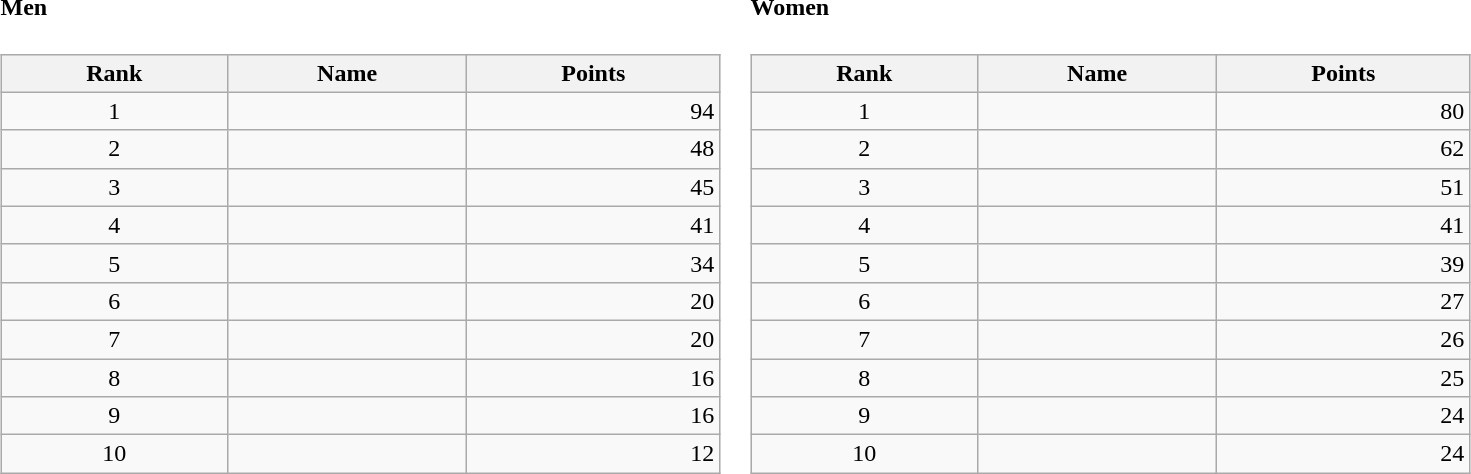<table border="0">
<tr>
<td valign="top"><br><h4>Men</h4><table class="wikitable" style="width:30em;margin-bottom:0;">
<tr>
<th>Rank</th>
<th>Name</th>
<th>Points</th>
</tr>
<tr>
<td style="text-align:center;">1</td>
<td>  </td>
<td align="right">94</td>
</tr>
<tr>
<td style="text-align:center;">2</td>
<td></td>
<td align="right">48</td>
</tr>
<tr>
<td style="text-align:center;">3</td>
<td></td>
<td align="right">45</td>
</tr>
<tr>
<td style="text-align:center;">4</td>
<td></td>
<td align="right">41</td>
</tr>
<tr>
<td style="text-align:center;">5</td>
<td></td>
<td align="right">34</td>
</tr>
<tr>
<td style="text-align:center;">6</td>
<td></td>
<td align="right">20</td>
</tr>
<tr>
<td style="text-align:center;">7</td>
<td></td>
<td align="right">20</td>
</tr>
<tr>
<td style="text-align:center;">8</td>
<td></td>
<td align="right">16</td>
</tr>
<tr>
<td style="text-align:center;">9</td>
<td></td>
<td align="right">16</td>
</tr>
<tr>
<td style="text-align:center;">10</td>
<td></td>
<td align="right">12</td>
</tr>
</table>
</td>
<td valign="top"><br><h4>Women</h4><table class="wikitable" style="width:30em;margin-bottom:0;">
<tr>
<th>Rank</th>
<th>Name</th>
<th>Points</th>
</tr>
<tr>
<td style="text-align:center;">1</td>
<td>  </td>
<td align="right">80</td>
</tr>
<tr>
<td style="text-align:center;">2</td>
<td></td>
<td align="right">62</td>
</tr>
<tr>
<td style="text-align:center;">3</td>
<td></td>
<td align="right">51</td>
</tr>
<tr>
<td style="text-align:center;">4</td>
<td></td>
<td align="right">41</td>
</tr>
<tr>
<td style="text-align:center;">5</td>
<td>  </td>
<td align="right">39</td>
</tr>
<tr>
<td style="text-align:center;">6</td>
<td></td>
<td align="right">27</td>
</tr>
<tr>
<td style="text-align:center;">7</td>
<td></td>
<td align="right">26</td>
</tr>
<tr>
<td style="text-align:center;">8</td>
<td></td>
<td align="right">25</td>
</tr>
<tr>
<td style="text-align:center;">9</td>
<td></td>
<td align="right">24</td>
</tr>
<tr>
<td style="text-align:center;">10</td>
<td></td>
<td align="right">24</td>
</tr>
</table>
</td>
</tr>
</table>
